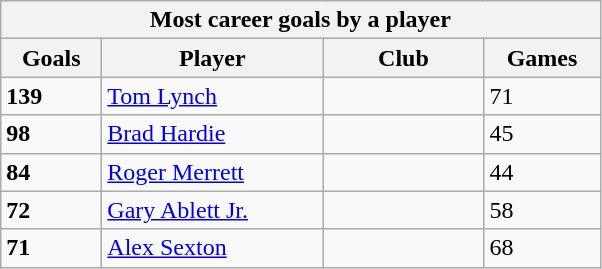<table class="wikitable">
<tr>
<th colspan=4>Most career goals by a player</th>
</tr>
<tr>
<th style="width:60px;">Goals</th>
<th style="width:140px;">Player</th>
<th style="width:100px;">Club</th>
<th style="width:70px;">Games</th>
</tr>
<tr>
<td><strong>139</strong></td>
<td> <a href='#'>Tom Lynch</a></td>
<td><br></td>
<td>71</td>
</tr>
<tr>
<td><strong>98</strong></td>
<td> <a href='#'>Brad Hardie</a></td>
<td></td>
<td>45</td>
</tr>
<tr>
<td><strong>84</strong></td>
<td> <a href='#'>Roger Merrett</a></td>
<td></td>
<td>44</td>
</tr>
<tr>
<td><strong>72</strong></td>
<td> <a href='#'>Gary Ablett Jr.</a></td>
<td><br></td>
<td>58</td>
</tr>
<tr>
<td><strong>71</strong></td>
<td> <a href='#'>Alex Sexton</a></td>
<td></td>
<td>68</td>
</tr>
</table>
